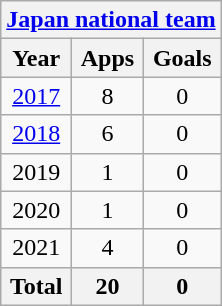<table class="wikitable" style="text-align:center">
<tr>
<th colspan=3><a href='#'>Japan national team</a></th>
</tr>
<tr>
<th>Year</th>
<th>Apps</th>
<th>Goals</th>
</tr>
<tr>
<td><a href='#'>2017</a></td>
<td>8</td>
<td>0</td>
</tr>
<tr>
<td><a href='#'>2018</a></td>
<td>6</td>
<td>0</td>
</tr>
<tr>
<td>2019</td>
<td>1</td>
<td>0</td>
</tr>
<tr>
<td>2020</td>
<td>1</td>
<td>0</td>
</tr>
<tr>
<td>2021</td>
<td>4</td>
<td>0</td>
</tr>
<tr>
<th>Total</th>
<th>20</th>
<th>0</th>
</tr>
</table>
